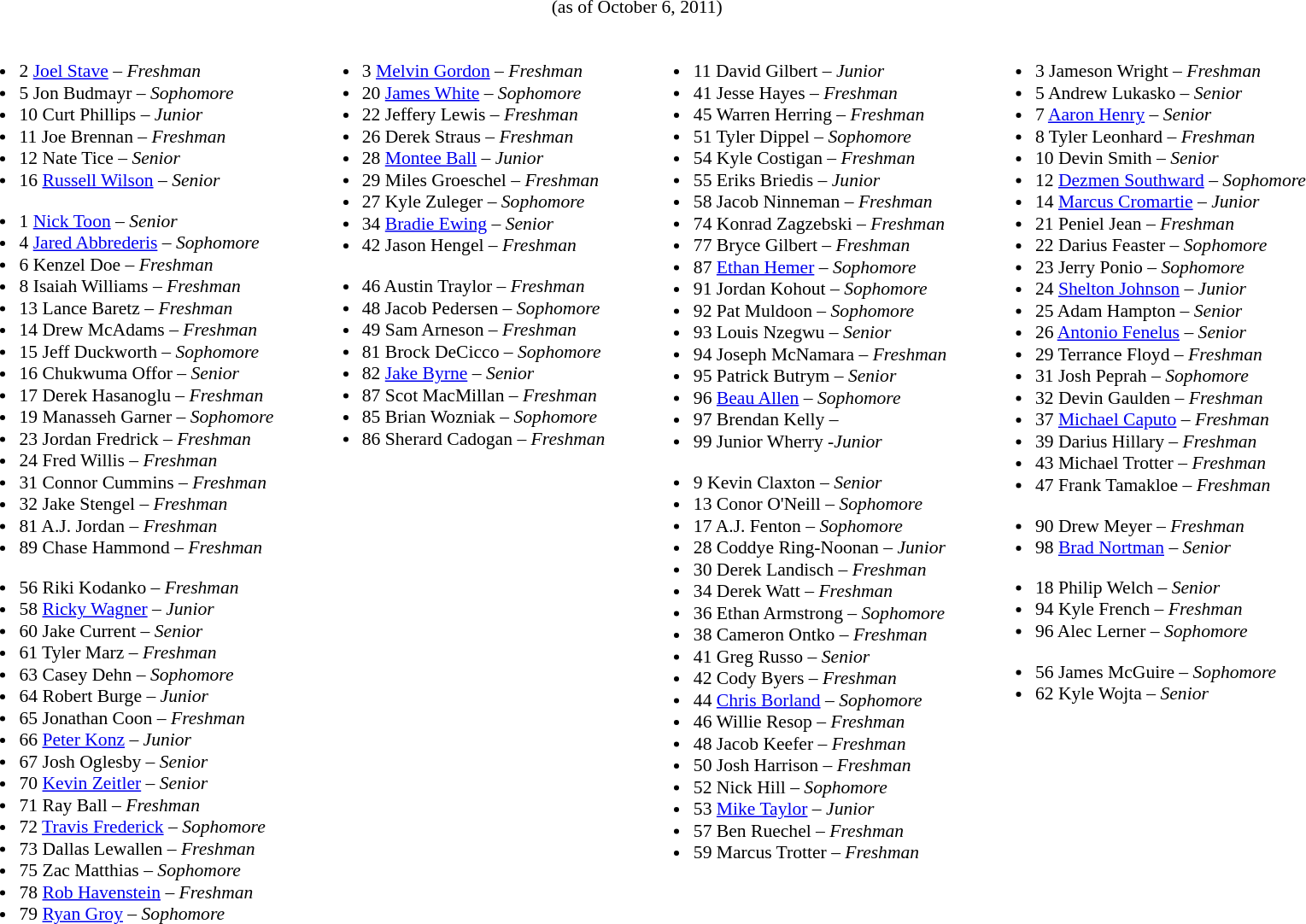<table class="toccolours" style="border-collapse:collapse; font-size:90%;">
<tr>
<td colspan="7" align="center">(as of October 6, 2011) </td>
</tr>
<tr>
<td valign="top"><br><ul><li>2 <a href='#'>Joel Stave</a> – <em>Freshman</em></li><li>5 Jon Budmayr – <em> Sophomore</em></li><li>10 Curt Phillips – <em> Junior</em></li><li>11 Joe Brennan – <em> Freshman</em></li><li>12 Nate Tice – <em> Senior</em></li><li>16 <a href='#'>Russell Wilson</a> – <em> Senior</em></li></ul><ul><li>1 <a href='#'>Nick Toon</a> – <em> Senior</em></li><li>4 <a href='#'>Jared Abbrederis</a> – <em> Sophomore</em></li><li>6 Kenzel Doe – <em>Freshman</em></li><li>8 Isaiah Williams – <em> Freshman</em></li><li>13 Lance Baretz – <em>Freshman</em></li><li>14 Drew McAdams – <em> Freshman</em></li><li>15 Jeff Duckworth – <em> Sophomore</em></li><li>16 Chukwuma Offor – <em> Senior</em></li><li>17 Derek Hasanoglu – <em>Freshman</em></li><li>19 Manasseh Garner – <em>Sophomore</em></li><li>23 Jordan Fredrick – <em>Freshman</em></li><li>24 Fred Willis – <em>Freshman</em></li><li>31 Connor Cummins – <em> Freshman</em></li><li>32 Jake Stengel – <em>Freshman</em></li><li>81 A.J. Jordan – <em>Freshman</em></li><li>89 Chase Hammond – <em> Freshman</em></li></ul><ul><li>56 Riki Kodanko – <em> Freshman</em></li><li>58 <a href='#'>Ricky Wagner</a> – <em> Junior</em></li><li>60 Jake Current – <em>Senior</em></li><li>61 Tyler Marz – <em>Freshman</em></li><li>63 Casey Dehn – <em> Sophomore</em></li><li>64 Robert Burge – <em> Junior</em></li><li>65 Jonathan Coon – <em>Freshman</em></li><li>66 <a href='#'>Peter Konz</a> – <em> Junior</em></li><li>67 Josh Oglesby – <em> Senior</em></li><li>70 <a href='#'>Kevin Zeitler</a> – <em>Senior</em></li><li>71 Ray Ball – <em>Freshman</em></li><li>72 <a href='#'>Travis Frederick</a> – <em> Sophomore</em></li><li>73 Dallas Lewallen – <em> Freshman</em></li><li>75 Zac Matthias – <em> Sophomore</em></li><li>78 <a href='#'>Rob Havenstein</a> – <em> Freshman</em></li><li>79 <a href='#'>Ryan Groy</a> – <em> Sophomore</em></li></ul></td>
<td width="25"> </td>
<td valign="top"><br><ul><li>3 <a href='#'>Melvin Gordon</a> – <em>Freshman</em></li><li>20 <a href='#'>James White</a> – <em>Sophomore</em></li><li>22 Jeffery Lewis – <em> Freshman</em></li><li>26 Derek Straus – <em>Freshman</em></li><li>28 <a href='#'>Montee Ball</a> – <em>Junior</em></li><li>29 Miles Groeschel – <em>Freshman</em></li><li>27 Kyle Zuleger – <em> Sophomore</em></li><li>34 <a href='#'>Bradie Ewing</a> – <em>Senior</em></li><li>42 Jason Hengel – <em> Freshman</em></li></ul><ul><li>46 Austin Traylor – <em>Freshman</em></li><li>48 Jacob Pedersen – <em> Sophomore</em></li><li>49 Sam Arneson – <em>Freshman</em></li><li>81 Brock DeCicco – <em> Sophomore</em></li><li>82 <a href='#'>Jake Byrne</a> – <em>Senior</em></li><li>87 Scot MacMillan – <em>Freshman</em></li><li>85 Brian Wozniak – <em> Sophomore</em></li><li>86 Sherard Cadogan – <em> Freshman</em></li></ul></td>
<td width="25"> </td>
<td valign="top"><br><ul><li>11 David Gilbert – <em>Junior</em></li><li>41 Jesse Hayes – <em>Freshman</em></li><li>45 Warren Herring – <em> Freshman</em></li><li>51 Tyler Dippel – <em> Sophomore</em></li><li>54 Kyle Costigan – <em> Freshman</em></li><li>55 Eriks Briedis – <em> Junior</em></li><li>58 Jacob Ninneman – <em> Freshman</em></li><li>74 Konrad Zagzebski – <em> Freshman</em></li><li>77 Bryce Gilbert – <em> Freshman</em></li><li>87 <a href='#'>Ethan Hemer</a> – <em> Sophomore</em></li><li>91 Jordan Kohout – <em> Sophomore</em></li><li>92 Pat Muldoon – <em> Sophomore</em></li><li>93 Louis Nzegwu – <em> Senior</em></li><li>94 Joseph McNamara – <em> Freshman</em></li><li>95 Patrick Butrym – <em> Senior</em></li><li>96 <a href='#'>Beau Allen</a> – <em>Sophomore</em></li><li>97 Brendan Kelly – <em></em></li><li>99 Junior Wherry -<em>Junior</em></li></ul><ul><li>9 Kevin Claxton – <em>Senior</em></li><li>13 Conor O'Neill – <em> Sophomore</em></li><li>17 A.J. Fenton – <em> Sophomore</em></li><li>28 Coddye Ring-Noonan – <em> Junior</em></li><li>30 Derek Landisch – <em>Freshman</em></li><li>34 Derek Watt – <em>Freshman</em></li><li>36 Ethan Armstrong – <em> Sophomore</em></li><li>38 Cameron Ontko – <em> Freshman</em></li><li>41 Greg Russo – <em>Senior</em></li><li>42 Cody Byers – <em> Freshman</em></li><li>44 <a href='#'>Chris Borland</a> – <em>Sophomore</em></li><li>46 Willie Resop – <em> Freshman</em></li><li>48 Jacob Keefer – <em>Freshman</em></li><li>50 Josh Harrison – <em> Freshman</em></li><li>52 Nick Hill – <em> Sophomore</em></li><li>53 <a href='#'>Mike Taylor</a> – <em> Junior</em></li><li>57 Ben Ruechel – <em> Freshman</em></li><li>59 Marcus Trotter – <em> Freshman</em></li></ul></td>
<td width="25"> </td>
<td valign="top"><br><ul><li>3 Jameson Wright – <em> Freshman</em></li><li>5 Andrew Lukasko – <em> Senior</em></li><li>7 <a href='#'>Aaron Henry</a> – <em> Senior</em></li><li>8 Tyler Leonhard – <em>Freshman</em></li><li>10 Devin Smith – <em>Senior</em></li><li>12 <a href='#'>Dezmen Southward</a> – <em> Sophomore</em></li><li>14 <a href='#'>Marcus Cromartie</a> – <em> Junior</em></li><li>21 Peniel Jean – <em> Freshman</em></li><li>22 Darius Feaster – <em> Sophomore</em></li><li>23 Jerry Ponio – <em> Sophomore</em></li><li>24 <a href='#'>Shelton Johnson</a> – <em> Junior</em></li><li>25 Adam Hampton – <em> Senior</em></li><li>26 <a href='#'>Antonio Fenelus</a> – <em>Senior</em></li><li>29 Terrance Floyd – <em>Freshman</em></li><li>31 Josh Peprah – <em> Sophomore</em></li><li>32 Devin Gaulden – <em>Freshman</em></li><li>37 <a href='#'>Michael Caputo</a> – <em>Freshman</em></li><li>39 Darius Hillary – <em>Freshman</em></li><li>43 Michael Trotter – <em> Freshman</em></li><li>47 Frank Tamakloe – <em> Freshman</em></li></ul><ul><li>90 Drew Meyer – <em>Freshman</em></li><li>98 <a href='#'>Brad Nortman</a> – <em>Senior</em></li></ul><ul><li>18 Philip Welch – <em> Senior</em></li><li>94 Kyle French – <em> Freshman</em></li><li>96 Alec Lerner – <em> Sophomore</em></li></ul><ul><li>56 James McGuire – <em>Sophomore</em></li><li>62 Kyle Wojta – <em> Senior</em></li></ul></td>
</tr>
</table>
